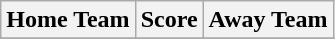<table class="wikitable" style="text-align: center">
<tr>
<th>Home Team</th>
<th>Score</th>
<th>Away Team</th>
</tr>
<tr>
</tr>
</table>
